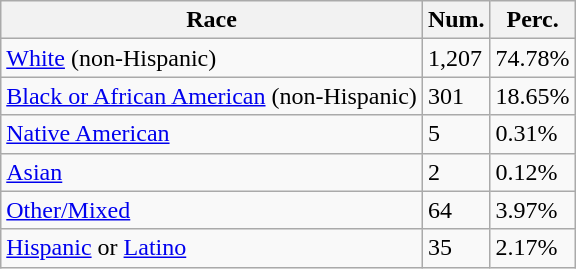<table class="wikitable">
<tr>
<th>Race</th>
<th>Num.</th>
<th>Perc.</th>
</tr>
<tr>
<td><a href='#'>White</a> (non-Hispanic)</td>
<td>1,207</td>
<td>74.78%</td>
</tr>
<tr>
<td><a href='#'>Black or African American</a> (non-Hispanic)</td>
<td>301</td>
<td>18.65%</td>
</tr>
<tr>
<td><a href='#'>Native American</a></td>
<td>5</td>
<td>0.31%</td>
</tr>
<tr>
<td><a href='#'>Asian</a></td>
<td>2</td>
<td>0.12%</td>
</tr>
<tr>
<td><a href='#'>Other/Mixed</a></td>
<td>64</td>
<td>3.97%</td>
</tr>
<tr>
<td><a href='#'>Hispanic</a> or <a href='#'>Latino</a></td>
<td>35</td>
<td>2.17%</td>
</tr>
</table>
